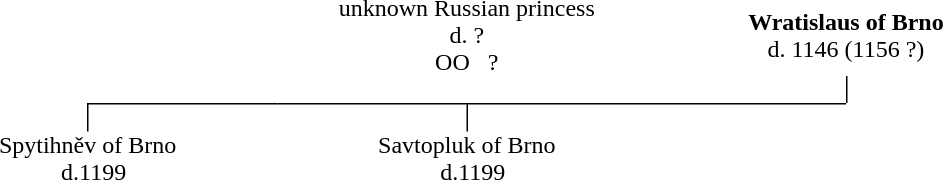<table style="width:100%; text-align:center; vertical-align:top;" cellspacing="0" cellpadding="0">
<tr style="vertical-align:top;">
<td colspan="2"></td>
<td colspan="2" style="vertical-align:middle;">unknown Russian princess <br>d. ?<br><span>OO</span>   ?</td>
<td colspan="2" style="vertical-align:middle;"><strong>Wratislaus of Brno</strong><br>d. 1146 (1156 ?)</td>
<td colspan="2"></td>
<td colspan="2"></td>
</tr>
<tr>
<td style="width:10%;"> </td>
<td style="width:10%;"> </td>
<td style="width:10%;"> </td>
<td style="width:10%;"> </td>
<td style="width:10%;"> </td>
<td style="width:10%;border-left:1px solid black;"> </td>
<td style="width:10%;"> </td>
<td style="width:10%;"> </td>
<td style="width:10%;"> </td>
<td style="width:10%;"> </td>
</tr>
<tr style="text-align:left;">
<td style="width:10%;"> </td>
<td style="width:10%;border-left:1px solid black;border-top:1px solid black;"> </td>
<td style="width:10%;border-top:1px solid black;"> </td>
<td style="width:10%;border-left:1px solid black;border-top:1px solid black;"> </td>
<td style="width:10%;border-top:1px solid black;"> </td>
<td style="width:10%;"> </td>
<td style="width:10%;"> </td>
<td style="width:10%;"> </td>
<td style="width:10%;"> </td>
<td style="width:10%;"> </td>
</tr>
<tr style="vertical-align:top;">
<td colspan="2">Spytihněv of Brno<br>  d.1199 <br> </td>
<td colspan="2">Savtopluk of Brno<br>  d.1199 <br> </td>
</tr>
</table>
